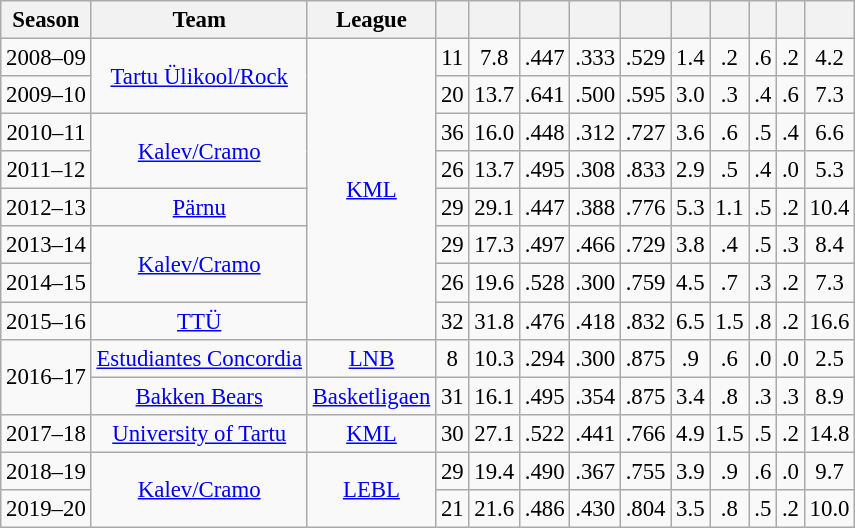<table class="wikitable sortable" style="font-size:95%; text-align:center;">
<tr>
<th>Season</th>
<th>Team</th>
<th>League</th>
<th></th>
<th></th>
<th></th>
<th></th>
<th></th>
<th></th>
<th></th>
<th></th>
<th></th>
<th></th>
</tr>
<tr>
<td>2008–09</td>
<td rowspan="2"><a href='#'>Tartu Ülikool/Rock</a></td>
<td rowspan="8"><a href='#'>KML</a></td>
<td>11</td>
<td>7.8</td>
<td>.447</td>
<td>.333</td>
<td>.529</td>
<td>1.4</td>
<td>.2</td>
<td>.6</td>
<td>.2</td>
<td>4.2</td>
</tr>
<tr>
<td>2009–10</td>
<td>20</td>
<td>13.7</td>
<td>.641</td>
<td>.500</td>
<td>.595</td>
<td>3.0</td>
<td>.3</td>
<td>.4</td>
<td>.6</td>
<td>7.3</td>
</tr>
<tr>
<td>2010–11</td>
<td rowspan="2"><a href='#'>Kalev/Cramo</a></td>
<td>36</td>
<td>16.0</td>
<td>.448</td>
<td>.312</td>
<td>.727</td>
<td>3.6</td>
<td>.6</td>
<td>.5</td>
<td>.4</td>
<td>6.6</td>
</tr>
<tr>
<td>2011–12</td>
<td>26</td>
<td>13.7</td>
<td>.495</td>
<td>.308</td>
<td>.833</td>
<td>2.9</td>
<td>.5</td>
<td>.4</td>
<td>.0</td>
<td>5.3</td>
</tr>
<tr>
<td>2012–13</td>
<td><a href='#'>Pärnu</a></td>
<td>29</td>
<td>29.1</td>
<td>.447</td>
<td>.388</td>
<td>.776</td>
<td>5.3</td>
<td>1.1</td>
<td>.5</td>
<td>.2</td>
<td>10.4</td>
</tr>
<tr>
<td>2013–14</td>
<td rowspan="2"><a href='#'>Kalev/Cramo</a></td>
<td>29</td>
<td>17.3</td>
<td>.497</td>
<td>.466</td>
<td>.729</td>
<td>3.8</td>
<td>.4</td>
<td>.5</td>
<td>.3</td>
<td>8.4</td>
</tr>
<tr>
<td>2014–15</td>
<td>26</td>
<td>19.6</td>
<td>.528</td>
<td>.300</td>
<td>.759</td>
<td>4.5</td>
<td>.7</td>
<td>.3</td>
<td>.2</td>
<td>7.3</td>
</tr>
<tr>
<td>2015–16</td>
<td><a href='#'>TTÜ</a></td>
<td>32</td>
<td>31.8</td>
<td>.476</td>
<td>.418</td>
<td>.832</td>
<td>6.5</td>
<td>1.5</td>
<td>.8</td>
<td>.2</td>
<td>16.6</td>
</tr>
<tr>
<td rowspan="2">2016–17</td>
<td><a href='#'>Estudiantes Concordia</a></td>
<td><a href='#'>LNB</a></td>
<td>8</td>
<td>10.3</td>
<td>.294</td>
<td>.300</td>
<td>.875</td>
<td>.9</td>
<td>.6</td>
<td>.0</td>
<td>.0</td>
<td>2.5</td>
</tr>
<tr>
<td><a href='#'>Bakken Bears</a></td>
<td><a href='#'>Basketligaen</a></td>
<td>31</td>
<td>16.1</td>
<td>.495</td>
<td>.354</td>
<td>.875</td>
<td>3.4</td>
<td>.8</td>
<td>.3</td>
<td>.3</td>
<td>8.9</td>
</tr>
<tr>
<td>2017–18</td>
<td><a href='#'>University of Tartu</a></td>
<td><a href='#'>KML</a></td>
<td>30</td>
<td>27.1</td>
<td>.522</td>
<td>.441</td>
<td>.766</td>
<td>4.9</td>
<td>1.5</td>
<td>.5</td>
<td>.2</td>
<td>14.8</td>
</tr>
<tr>
<td>2018–19</td>
<td rowspan="2"><a href='#'>Kalev/Cramo</a></td>
<td rowspan="2"><a href='#'>LEBL</a></td>
<td>29</td>
<td>19.4</td>
<td>.490</td>
<td>.367</td>
<td>.755</td>
<td>3.9</td>
<td>.9</td>
<td>.6</td>
<td>.0</td>
<td>9.7</td>
</tr>
<tr>
<td>2019–20</td>
<td>21</td>
<td>21.6</td>
<td>.486</td>
<td>.430</td>
<td>.804</td>
<td>3.5</td>
<td>.8</td>
<td>.5</td>
<td>.2</td>
<td>10.0</td>
</tr>
</table>
